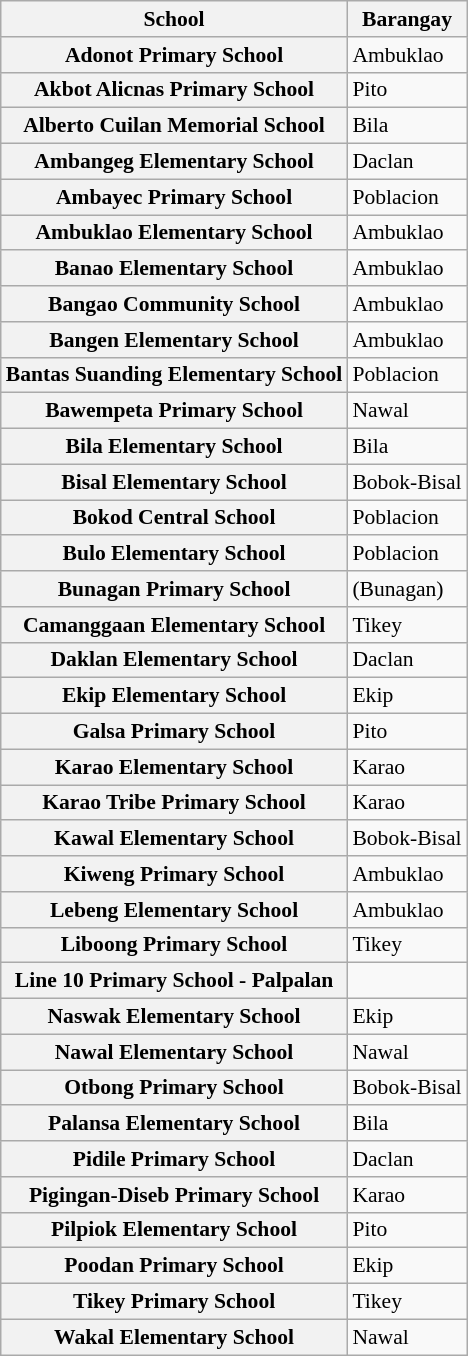<table class="wikitable collapsible sortable collapsed plainrowheaders" style="font-size:90%;">
<tr>
<th scope="col">School</th>
<th scope="col">Barangay</th>
</tr>
<tr>
<th scope="row">Adonot Primary School</th>
<td>Ambuklao</td>
</tr>
<tr>
<th scope="row">Akbot Alicnas Primary School</th>
<td>Pito</td>
</tr>
<tr>
<th scope="row">Alberto Cuilan Memorial School</th>
<td>Bila</td>
</tr>
<tr>
<th scope="row">Ambangeg Elementary School</th>
<td>Daclan</td>
</tr>
<tr>
<th scope="row">Ambayec Primary School</th>
<td>Poblacion</td>
</tr>
<tr>
<th scope="row">Ambuklao Elementary School</th>
<td>Ambuklao</td>
</tr>
<tr>
<th scope="row">Banao Elementary School</th>
<td>Ambuklao</td>
</tr>
<tr>
<th scope="row">Bangao Community School</th>
<td>Ambuklao</td>
</tr>
<tr>
<th scope="row">Bangen Elementary School</th>
<td>Ambuklao</td>
</tr>
<tr>
<th scope="row">Bantas Suanding Elementary School</th>
<td>Poblacion</td>
</tr>
<tr>
<th scope="row">Bawempeta Primary School</th>
<td>Nawal</td>
</tr>
<tr>
<th scope="row">Bila Elementary School</th>
<td>Bila</td>
</tr>
<tr>
<th scope="row">Bisal Elementary School</th>
<td>Bobok-Bisal</td>
</tr>
<tr>
<th scope="row">Bokod Central School</th>
<td>Poblacion</td>
</tr>
<tr>
<th scope="row">Bulo Elementary School</th>
<td>Poblacion</td>
</tr>
<tr>
<th scope="row">Bunagan Primary School</th>
<td>(Bunagan)</td>
</tr>
<tr>
<th scope="row">Camanggaan Elementary School</th>
<td>Tikey</td>
</tr>
<tr>
<th scope="row">Daklan Elementary School</th>
<td>Daclan</td>
</tr>
<tr>
<th scope="row">Ekip Elementary School</th>
<td>Ekip</td>
</tr>
<tr>
<th scope="row">Galsa Primary School</th>
<td>Pito</td>
</tr>
<tr>
<th scope="row">Karao Elementary School</th>
<td>Karao</td>
</tr>
<tr>
<th scope="row">Karao Tribe Primary School</th>
<td>Karao</td>
</tr>
<tr>
<th scope="row">Kawal Elementary School</th>
<td>Bobok-Bisal</td>
</tr>
<tr>
<th scope="row">Kiweng Primary School</th>
<td>Ambuklao</td>
</tr>
<tr>
<th scope="row">Lebeng Elementary School</th>
<td>Ambuklao</td>
</tr>
<tr>
<th scope="row">Liboong Primary School</th>
<td>Tikey</td>
</tr>
<tr>
<th scope="row">Line 10 Primary School - Palpalan</th>
<td></td>
</tr>
<tr>
<th scope="row">Naswak Elementary School</th>
<td>Ekip</td>
</tr>
<tr>
<th scope="row">Nawal Elementary School</th>
<td>Nawal</td>
</tr>
<tr>
<th scope="row">Otbong Primary School</th>
<td>Bobok-Bisal</td>
</tr>
<tr>
<th scope="row">Palansa Elementary School</th>
<td>Bila</td>
</tr>
<tr>
<th scope="row">Pidile Primary School</th>
<td>Daclan</td>
</tr>
<tr>
<th scope="row">Pigingan-Diseb Primary School</th>
<td>Karao</td>
</tr>
<tr>
<th scope="row">Pilpiok Elementary School</th>
<td>Pito</td>
</tr>
<tr>
<th scope="row">Poodan Primary School</th>
<td>Ekip</td>
</tr>
<tr>
<th scope="row">Tikey Primary School</th>
<td>Tikey</td>
</tr>
<tr>
<th scope="row">Wakal Elementary School</th>
<td>Nawal</td>
</tr>
</table>
